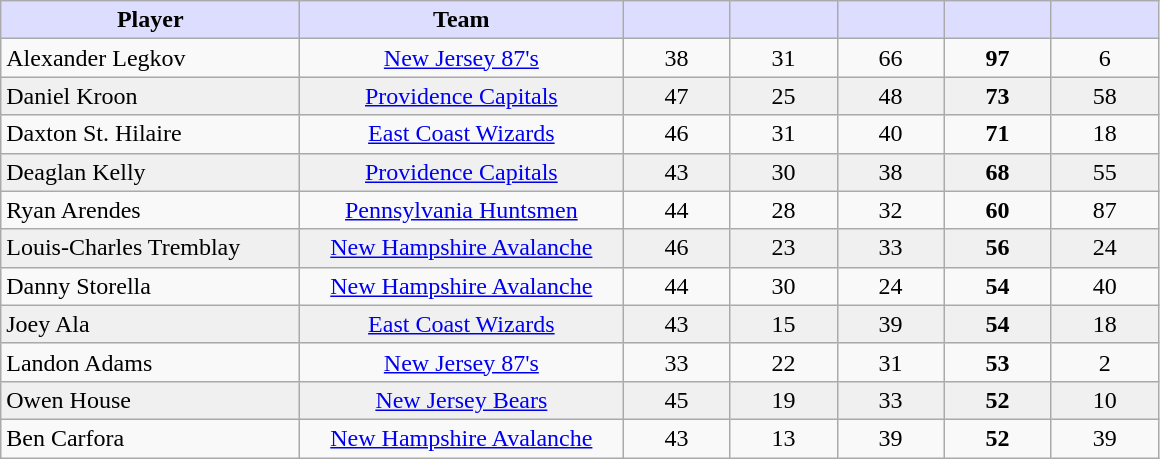<table class="wikitable sortable" style="text-align: center">
<tr>
<th style="background:#ddf; width: 12em;">Player</th>
<th style="background:#ddf; width: 13em;">Team</th>
<th style="background:#ddf; width: 4em;"></th>
<th style="background:#ddf; width: 4em;"></th>
<th style="background:#ddf; width: 4em;"></th>
<th style="background:#ddf; width: 4em;"></th>
<th style="background:#ddf; width: 4em;"></th>
</tr>
<tr>
<td align=left>Alexander Legkov</td>
<td><a href='#'>New Jersey 87's</a></td>
<td>38</td>
<td>31</td>
<td>66</td>
<td><strong>97</strong></td>
<td>6</td>
</tr>
<tr bgcolor=f0f0f0>
<td align=left>Daniel Kroon</td>
<td><a href='#'>Providence Capitals</a></td>
<td>47</td>
<td>25</td>
<td>48</td>
<td><strong>73</strong></td>
<td>58</td>
</tr>
<tr>
<td align=left>Daxton St. Hilaire</td>
<td><a href='#'>East Coast Wizards</a></td>
<td>46</td>
<td>31</td>
<td>40</td>
<td><strong>71</strong></td>
<td>18</td>
</tr>
<tr bgcolor=f0f0f0>
<td align=left>Deaglan Kelly</td>
<td><a href='#'>Providence Capitals</a></td>
<td>43</td>
<td>30</td>
<td>38</td>
<td><strong>68</strong></td>
<td>55</td>
</tr>
<tr>
<td align=left>Ryan Arendes</td>
<td><a href='#'>Pennsylvania Huntsmen</a></td>
<td>44</td>
<td>28</td>
<td>32</td>
<td><strong>60</strong></td>
<td>87</td>
</tr>
<tr bgcolor=f0f0f0>
<td align=left>Louis-Charles Tremblay</td>
<td><a href='#'>New Hampshire Avalanche</a></td>
<td>46</td>
<td>23</td>
<td>33</td>
<td><strong>56</strong></td>
<td>24</td>
</tr>
<tr>
<td align=left>Danny Storella</td>
<td><a href='#'>New Hampshire Avalanche</a></td>
<td>44</td>
<td>30</td>
<td>24</td>
<td><strong>54</strong></td>
<td>40</td>
</tr>
<tr bgcolor=f0f0f0>
<td align=left>Joey Ala</td>
<td><a href='#'>East Coast Wizards</a></td>
<td>43</td>
<td>15</td>
<td>39</td>
<td><strong>54</strong></td>
<td>18</td>
</tr>
<tr>
<td align=left>Landon Adams</td>
<td><a href='#'>New Jersey 87's</a></td>
<td>33</td>
<td>22</td>
<td>31</td>
<td><strong>53</strong></td>
<td>2</td>
</tr>
<tr bgcolor=f0f0f0>
<td align=left>Owen House</td>
<td><a href='#'>New Jersey Bears</a></td>
<td>45</td>
<td>19</td>
<td>33</td>
<td><strong>52</strong></td>
<td>10</td>
</tr>
<tr>
<td align=left>Ben Carfora</td>
<td><a href='#'>New Hampshire Avalanche</a></td>
<td>43</td>
<td>13</td>
<td>39</td>
<td><strong>52</strong></td>
<td>39</td>
</tr>
</table>
